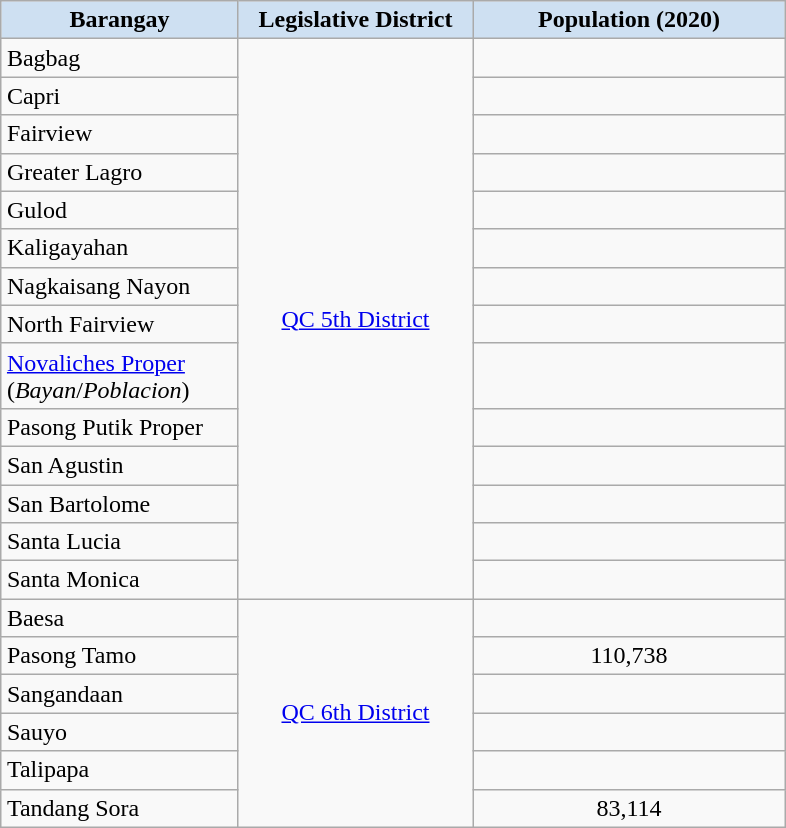<table class="sortable wikitable" style="margin:auto; text-align:center;">
<tr>
<th scope="col" style="background:#CEE0F2; width:150px;">Barangay</th>
<th scope="col" style="background:#CEE0F2; width:150px;">Legislative District</th>
<th scope="col" style="background:#CEE0F2; width:200px;">Population (2020)</th>
</tr>
<tr>
<td style="text-align:left">Bagbag</td>
<td rowspan="14"><a href='#'>QC 5th District</a></td>
<td></td>
</tr>
<tr>
<td style="text-align:left">Capri</td>
<td></td>
</tr>
<tr>
<td style="text-align:left">Fairview</td>
<td></td>
</tr>
<tr>
<td style="text-align:left">Greater Lagro</td>
<td></td>
</tr>
<tr>
<td style="text-align:left">Gulod</td>
<td></td>
</tr>
<tr>
<td style="text-align:left">Kaligayahan</td>
<td></td>
</tr>
<tr>
<td style="text-align:left">Nagkaisang Nayon</td>
<td></td>
</tr>
<tr>
<td style="text-align:left">North Fairview</td>
<td></td>
</tr>
<tr>
<td style="text-align:left"><a href='#'>Novaliches Proper</a> (<em>Bayan</em>/<em>Poblacion</em>)</td>
<td></td>
</tr>
<tr>
<td style="text-align:left">Pasong Putik Proper</td>
<td></td>
</tr>
<tr>
<td style="text-align:left">San Agustin</td>
<td></td>
</tr>
<tr>
<td style="text-align:left">San Bartolome</td>
<td></td>
</tr>
<tr>
<td style="text-align:left">Santa Lucia</td>
<td></td>
</tr>
<tr>
<td style="text-align:left">Santa Monica</td>
<td></td>
</tr>
<tr>
<td style="text-align:left">Baesa</td>
<td rowspan="6"><a href='#'>QC 6th District</a></td>
<td></td>
</tr>
<tr>
<td style="text-align:left">Pasong Tamo</td>
<td>110,738</td>
</tr>
<tr>
<td style="text-align:left">Sangandaan</td>
<td></td>
</tr>
<tr>
<td style="text-align:left">Sauyo</td>
<td></td>
</tr>
<tr>
<td style="text-align:left">Talipapa</td>
<td></td>
</tr>
<tr>
<td style="text-align:left">Tandang Sora</td>
<td>83,114</td>
</tr>
</table>
